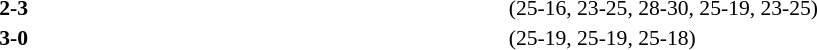<table width=100% cellspacing=1>
<tr>
<th width=20%></th>
<th width=12%></th>
<th width=20%></th>
<th width=33%></th>
<td></td>
</tr>
<tr style=font-size:90%>
<td align=right></td>
<td align=center><strong>2-3</strong></td>
<td></td>
<td>(25-16, 23-25, 28-30, 25-19, 23-25)</td>
<td></td>
</tr>
<tr style=font-size:90%>
<td align=right></td>
<td align=center><strong>3-0</strong></td>
<td></td>
<td>(25-19, 25-19, 25-18)</td>
</tr>
</table>
